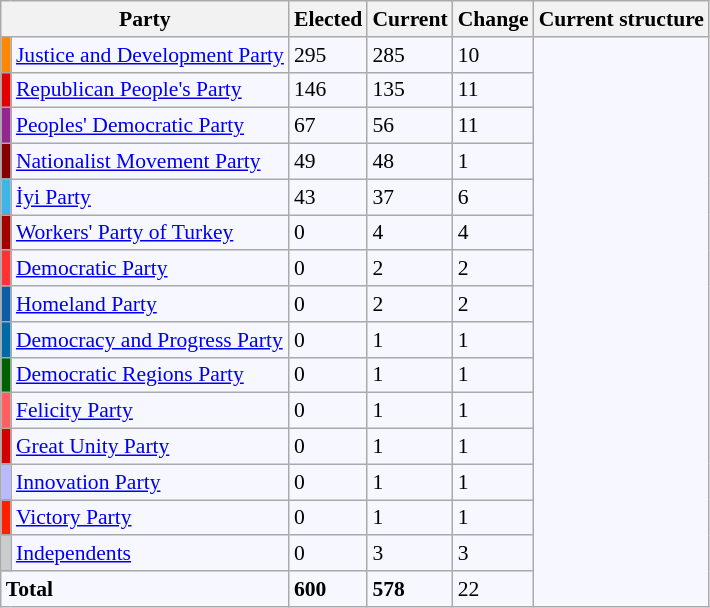<table class=wikitable style="border:1px solid #8888aa; background-color:#f7f8ff; padding:0px; font-size:90%;">
<tr>
<th colspan="2">Party</th>
<th>Elected</th>
<th>Current</th>
<th>Change</th>
<th>Current structure</th>
</tr>
<tr>
<td style="background:#ff8700"></td>
<td><a href='#'>Justice and Development Party</a></td>
<td>295</td>
<td>285</td>
<td> 10</td>
<td rowspan="16"></td>
</tr>
<tr>
<td style="background:#E30000"></td>
<td><a href='#'>Republican People's Party</a></td>
<td>146</td>
<td>135</td>
<td> 11</td>
</tr>
<tr>
<td style="background:#922790"></td>
<td><a href='#'>Peoples' Democratic Party</a></td>
<td>67</td>
<td>56</td>
<td> 11</td>
</tr>
<tr>
<td style="background:#870000"></td>
<td><a href='#'>Nationalist Movement Party</a></td>
<td>49</td>
<td>48</td>
<td> 1</td>
</tr>
<tr>
<td style="background:#3db5e6"></td>
<td><a href='#'>İyi Party</a></td>
<td>43</td>
<td>37</td>
<td> 6</td>
</tr>
<tr>
<td style="background:#A30000"></td>
<td><a href='#'>Workers' Party of Turkey</a></td>
<td>0</td>
<td>4</td>
<td> 4</td>
</tr>
<tr>
<td style="background:#FF3333"></td>
<td><a href='#'>Democratic Party</a></td>
<td>0</td>
<td>2</td>
<td> 2</td>
</tr>
<tr>
<td style="background:#0D5DA6"></td>
<td><a href='#'>Homeland Party</a></td>
<td>0</td>
<td>2</td>
<td> 2</td>
</tr>
<tr>
<td style="background:#0069a7"></td>
<td><a href='#'>Democracy and Progress Party</a></td>
<td>0</td>
<td>1</td>
<td> 1</td>
</tr>
<tr>
<td style="background:#006103"></td>
<td><a href='#'>Democratic Regions Party</a></td>
<td>0</td>
<td>1</td>
<td> 1</td>
</tr>
<tr>
<td style="background:#FF5F5F"></td>
<td><a href='#'>Felicity Party</a></td>
<td>0</td>
<td>1</td>
<td> 1</td>
</tr>
<tr>
<td style="background:#D40000"></td>
<td><a href='#'>Great Unity Party</a></td>
<td>0</td>
<td>1</td>
<td> 1</td>
</tr>
<tr>
<td style="background:#b8bbff"></td>
<td><a href='#'>Innovation Party</a></td>
<td>0</td>
<td>1</td>
<td> 1</td>
</tr>
<tr>
<td style="background:#FF2001"></td>
<td><a href='#'>Victory Party</a></td>
<td>0</td>
<td>1</td>
<td> 1</td>
</tr>
<tr>
<td style="background:#CCCCCC"></td>
<td><a href='#'>Independents</a></td>
<td>0</td>
<td>3</td>
<td> 3</td>
</tr>
<tr>
<td colspan="2"><strong>Total</strong></td>
<td><strong>600</strong></td>
<td><strong>578</strong></td>
<td> 22</td>
</tr>
</table>
